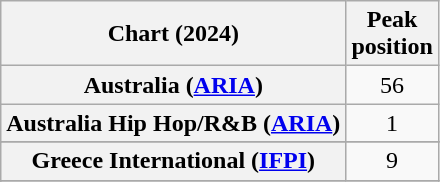<table class="wikitable sortable plainrowheaders" style="text-align:center">
<tr>
<th scope="col">Chart (2024)</th>
<th scope="col">Peak<br>position</th>
</tr>
<tr>
<th scope="row">Australia (<a href='#'>ARIA</a>)</th>
<td>56</td>
</tr>
<tr>
<th scope="row">Australia Hip Hop/R&B (<a href='#'>ARIA</a>)</th>
<td>1</td>
</tr>
<tr>
</tr>
<tr>
</tr>
<tr>
</tr>
<tr>
<th scope="row">Greece International (<a href='#'>IFPI</a>)</th>
<td>9</td>
</tr>
<tr>
</tr>
<tr>
</tr>
<tr>
</tr>
<tr>
</tr>
<tr>
</tr>
<tr>
</tr>
</table>
